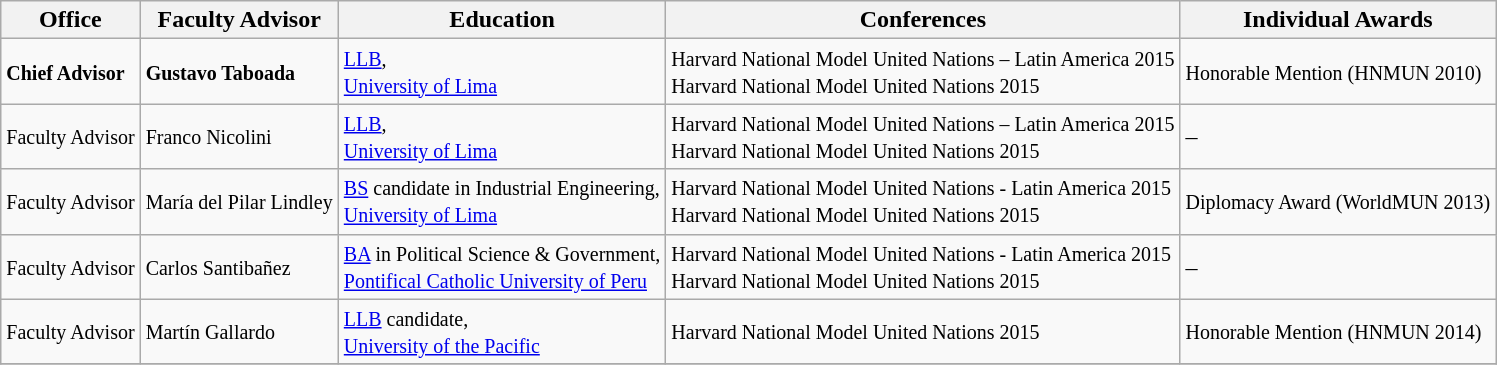<table class="wikitable sortable" style="text-align:left">
<tr>
<th>Office</th>
<th>Faculty Advisor</th>
<th>Education</th>
<th>Conferences</th>
<th>Individual Awards</th>
</tr>
<tr>
<td><small><strong>Chief Advisor</strong></small></td>
<td><small><strong>Gustavo Taboada</strong></small></td>
<td><small><a href='#'>LLB</a>,<br>  <a href='#'>University of Lima</a></small></td>
<td><small> Harvard National Model United Nations – Latin America 2015<br> Harvard National Model United Nations 2015</small></td>
<td><small>Honorable Mention (HNMUN 2010)</small></td>
</tr>
<tr>
<td><small>Faculty Advisor</small></td>
<td><small>Franco Nicolini</small></td>
<td><small><a href='#'>LLB</a>,<br>  <a href='#'>University of Lima</a></small></td>
<td><small> Harvard National Model United Nations – Latin America 2015<br> Harvard National Model United Nations 2015</small></td>
<td>–</td>
</tr>
<tr>
<td><small>Faculty Advisor</small></td>
<td><small>María del Pilar Lindley</small></td>
<td><small><a href='#'>BS</a> candidate in Industrial Engineering,<br>  <a href='#'>University of Lima</a></small></td>
<td><small> Harvard National Model United Nations - Latin America 2015<br> Harvard National Model United Nations 2015</small></td>
<td><small>Diplomacy Award (WorldMUN 2013)</small></td>
</tr>
<tr>
<td><small>Faculty Advisor</small></td>
<td><small>Carlos Santibañez</small></td>
<td><small><a href='#'>BA</a> in Political Science & Government,<br> <a href='#'>Pontifical Catholic University of Peru</a></small></td>
<td><small> Harvard National Model United Nations - Latin America 2015<br> Harvard National Model United Nations 2015</small></td>
<td>–</td>
</tr>
<tr>
<td><small>Faculty Advisor</small></td>
<td><small>Martín Gallardo</small></td>
<td><small><a href='#'>LLB</a> candidate,<br>  <a href='#'>University of the Pacific</a></small></td>
<td><small> Harvard National Model United Nations 2015</small></td>
<td><small>Honorable Mention (HNMUN 2014)</small></td>
</tr>
<tr>
</tr>
</table>
